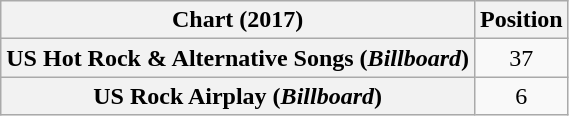<table class="wikitable sortable plainrowheaders" style="text-align:center">
<tr>
<th scope="col">Chart (2017)</th>
<th scope="col">Position</th>
</tr>
<tr>
<th scope="row">US Hot Rock & Alternative Songs (<em>Billboard</em>)</th>
<td>37</td>
</tr>
<tr>
<th scope="row">US Rock Airplay (<em>Billboard</em>)</th>
<td>6</td>
</tr>
</table>
